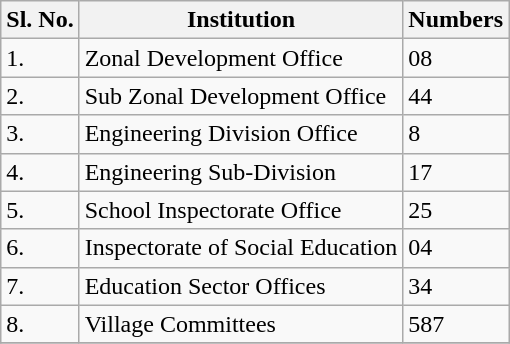<table class="wikitable">
<tr>
<th>Sl. No.</th>
<th>Institution</th>
<th>Numbers</th>
</tr>
<tr>
<td>1.</td>
<td>Zonal Development Office</td>
<td>08</td>
</tr>
<tr>
<td>2.</td>
<td>Sub Zonal Development Office</td>
<td>44</td>
</tr>
<tr>
<td>3.</td>
<td>Engineering Division Office</td>
<td>8</td>
</tr>
<tr>
<td>4.</td>
<td>Engineering Sub-Division</td>
<td>17</td>
</tr>
<tr>
<td>5.</td>
<td>School Inspectorate Office</td>
<td>25</td>
</tr>
<tr>
<td>6.</td>
<td>Inspectorate of Social Education</td>
<td>04</td>
</tr>
<tr>
<td>7.</td>
<td>Education Sector Offices</td>
<td>34</td>
</tr>
<tr>
<td>8.</td>
<td>Village Committees</td>
<td>587</td>
</tr>
<tr>
</tr>
</table>
